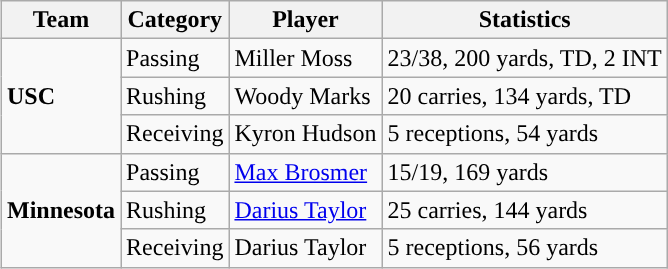<table class="wikitable" style="float: right;">
<tr>
<th>Team</th>
<th>Category</th>
<th>Player</th>
<th>Statistics</th>
</tr>
<tr>
<td rowspan=3><strong>USC</strong></td>
<td>Passing</td>
<td>Miller Moss</td>
<td>23/38, 200 yards, TD, 2 INT</td>
</tr>
<tr>
<td>Rushing</td>
<td>Woody Marks</td>
<td>20 carries, 134 yards, TD</td>
</tr>
<tr>
<td>Receiving</td>
<td>Kyron Hudson</td>
<td>5 receptions, 54 yards</td>
</tr>
<tr>
<td rowspan=3><strong>Minnesota</strong></td>
<td>Passing</td>
<td><a href='#'>Max Brosmer</a></td>
<td>15/19, 169 yards</td>
</tr>
<tr>
<td>Rushing</td>
<td><a href='#'>Darius Taylor</a></td>
<td>25 carries, 144 yards</td>
</tr>
<tr>
<td>Receiving</td>
<td>Darius Taylor</td>
<td>5 receptions, 56 yards</td>
</tr>
</table>
